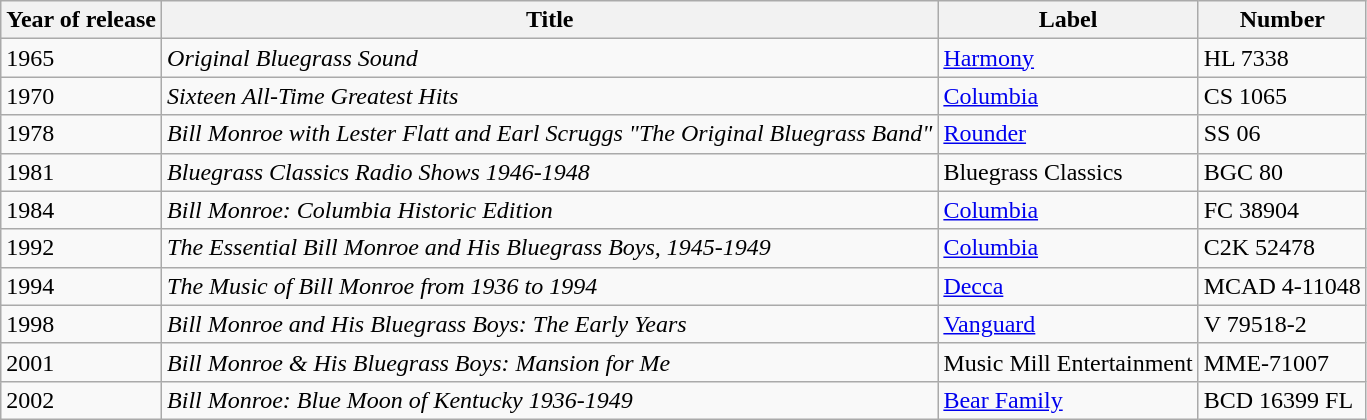<table class="wikitable">
<tr>
<th>Year of release</th>
<th>Title</th>
<th>Label</th>
<th>Number</th>
</tr>
<tr>
<td>1965</td>
<td><em>Original Bluegrass Sound</em></td>
<td><a href='#'>Harmony</a></td>
<td>HL 7338</td>
</tr>
<tr>
<td>1970</td>
<td><em>Sixteen All-Time Greatest Hits</em></td>
<td><a href='#'>Columbia</a></td>
<td>CS 1065</td>
</tr>
<tr>
<td>1978</td>
<td><em>Bill Monroe with Lester Flatt and Earl Scruggs "The Original Bluegrass Band"</em></td>
<td><a href='#'>Rounder</a></td>
<td>SS 06</td>
</tr>
<tr>
<td>1981</td>
<td><em>Bluegrass Classics Radio Shows 1946-1948</em></td>
<td>Bluegrass Classics</td>
<td>BGC 80</td>
</tr>
<tr>
<td>1984</td>
<td><em>Bill Monroe: Columbia Historic Edition</em></td>
<td><a href='#'>Columbia</a></td>
<td>FC 38904</td>
</tr>
<tr>
<td>1992</td>
<td><em>The Essential Bill Monroe and His Bluegrass Boys, 1945-1949</em></td>
<td><a href='#'>Columbia</a></td>
<td>C2K 52478</td>
</tr>
<tr>
<td>1994</td>
<td><em>The Music of Bill Monroe from 1936 to 1994</em></td>
<td><a href='#'>Decca</a></td>
<td>MCAD 4-11048</td>
</tr>
<tr>
<td>1998</td>
<td><em>Bill Monroe and His Bluegrass Boys: The Early Years</em></td>
<td><a href='#'>Vanguard</a></td>
<td>V 79518-2</td>
</tr>
<tr>
<td>2001</td>
<td><em>Bill Monroe & His Bluegrass Boys: Mansion for Me</em></td>
<td>Music Mill Entertainment</td>
<td>MME-71007</td>
</tr>
<tr>
<td>2002</td>
<td><em>Bill Monroe: Blue Moon of Kentucky 1936-1949</em></td>
<td><a href='#'>Bear Family</a></td>
<td>BCD 16399 FL</td>
</tr>
</table>
